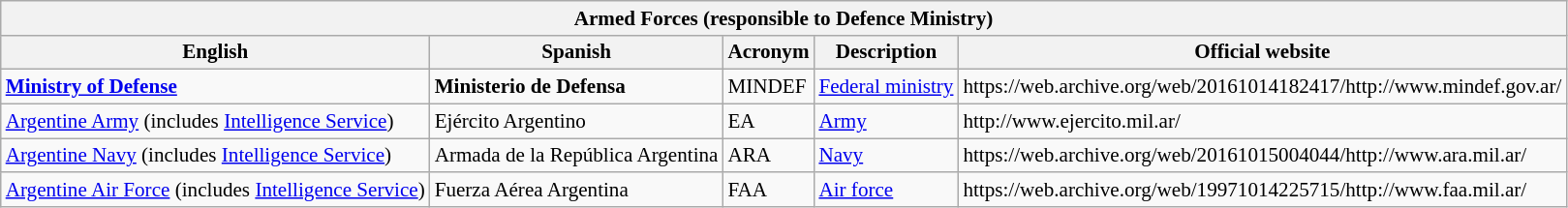<table class="wikitable collapsible collapsed" style="min-width:50em; font-size:88%">
<tr>
<th colspan=5>Armed Forces (responsible to Defence Ministry)</th>
</tr>
<tr>
<th>English</th>
<th>Spanish</th>
<th>Acronym</th>
<th>Description</th>
<th>Official website</th>
</tr>
<tr>
<td><strong><a href='#'>Ministry of Defense</a></strong></td>
<td><strong>Ministerio de Defensa</strong></td>
<td>MINDEF</td>
<td><a href='#'>Federal ministry</a></td>
<td>https://web.archive.org/web/20161014182417/http://www.mindef.gov.ar/</td>
</tr>
<tr>
<td><a href='#'>Argentine Army</a> (includes <a href='#'>Intelligence Service</a>)</td>
<td>Ejército Argentino</td>
<td>EA</td>
<td><a href='#'>Army</a></td>
<td>http://www.ejercito.mil.ar/</td>
</tr>
<tr>
<td><a href='#'>Argentine Navy</a> (includes <a href='#'>Intelligence Service</a>)</td>
<td>Armada de la República Argentina</td>
<td>ARA</td>
<td><a href='#'>Navy</a></td>
<td>https://web.archive.org/web/20161015004044/http://www.ara.mil.ar/</td>
</tr>
<tr>
<td><a href='#'>Argentine Air Force</a> (includes <a href='#'>Intelligence Service</a>)</td>
<td>Fuerza Aérea Argentina</td>
<td>FAA</td>
<td><a href='#'>Air force</a></td>
<td>https://web.archive.org/web/19971014225715/http://www.faa.mil.ar/</td>
</tr>
</table>
